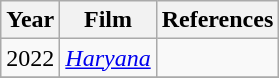<table class="wikitable sortable">
<tr>
<th>Year</th>
<th>Film</th>
<th>References</th>
</tr>
<tr>
<td>2022</td>
<td><em><a href='#'> Haryana</a></em></td>
<td></td>
</tr>
<tr>
</tr>
</table>
